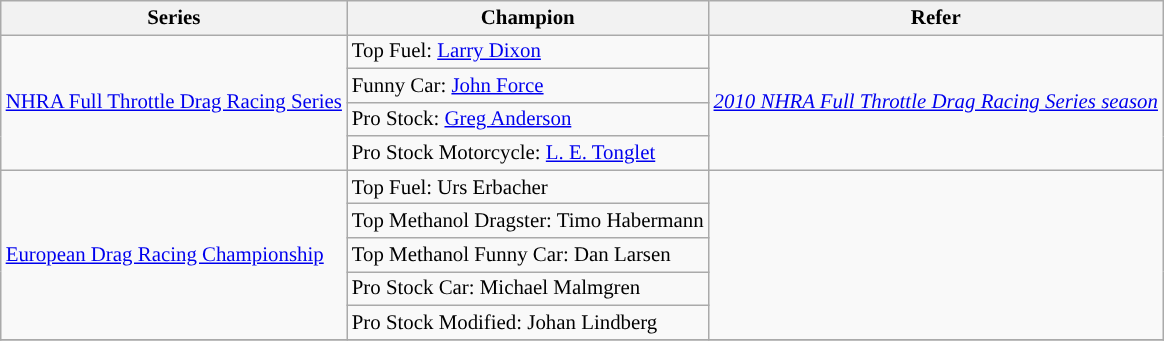<table class="wikitable" style="font-size:87%;">
<tr>
<th>Series</th>
<th>Champion</th>
<th>Refer</th>
</tr>
<tr>
<td rowspan=4><a href='#'>NHRA Full Throttle Drag Racing Series</a></td>
<td>Top Fuel:  <a href='#'>Larry Dixon</a></td>
<td rowspan=4><em><a href='#'>2010 NHRA Full Throttle Drag Racing Series season</a></em></td>
</tr>
<tr>
<td>Funny Car:  <a href='#'>John Force</a></td>
</tr>
<tr>
<td>Pro Stock:  <a href='#'>Greg Anderson</a></td>
</tr>
<tr>
<td>Pro Stock Motorcycle:  <a href='#'>L. E. Tonglet</a></td>
</tr>
<tr>
<td rowspan=5><a href='#'>European Drag Racing Championship</a></td>
<td>Top Fuel:  Urs Erbacher</td>
<td rowspan=5></td>
</tr>
<tr>
<td>Top Methanol Dragster:  Timo Habermann</td>
</tr>
<tr>
<td>Top Methanol Funny Car:  Dan Larsen</td>
</tr>
<tr>
<td>Pro Stock Car:  Michael Malmgren</td>
</tr>
<tr>
<td>Pro Stock Modified:  Johan Lindberg</td>
</tr>
<tr>
</tr>
</table>
